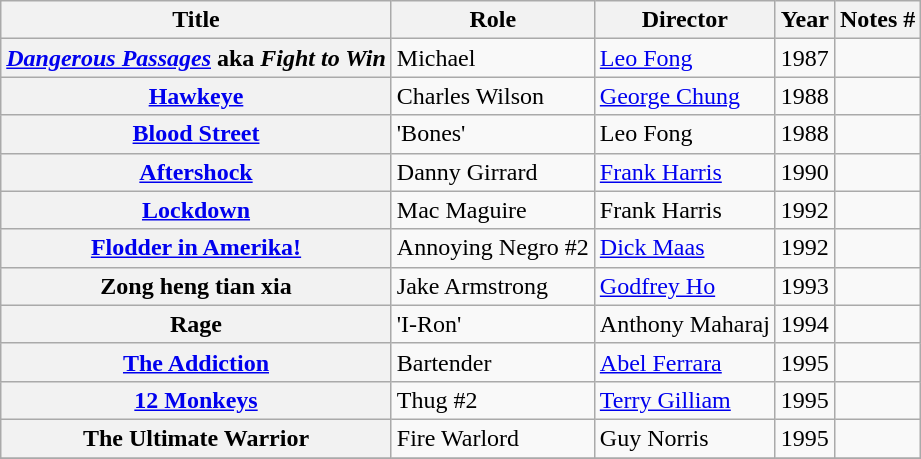<table class="wikitable plainrowheaders sortable">
<tr>
<th scope="col">Title</th>
<th scope="col">Role</th>
<th scope="col">Director</th>
<th scope="col">Year</th>
<th scope="col" class="unsortable">Notes #</th>
</tr>
<tr>
<th scope="row"><em><a href='#'>Dangerous Passages</a></em> aka <em>Fight to Win</th>
<td>Michael</td>
<td><a href='#'>Leo Fong</a></td>
<td>1987</td>
<td></td>
</tr>
<tr>
<th scope="row"></em><a href='#'>Hawkeye</a><em></th>
<td>Charles Wilson</td>
<td><a href='#'>George Chung</a></td>
<td>1988</td>
<td></td>
</tr>
<tr>
<th scope="row"></em><a href='#'>Blood Street</a><em></th>
<td>'Bones'</td>
<td>Leo Fong</td>
<td>1988</td>
<td></td>
</tr>
<tr>
<th scope="row"></em><a href='#'>Aftershock</a><em></th>
<td>Danny Girrard</td>
<td><a href='#'>Frank Harris</a></td>
<td>1990</td>
<td></td>
</tr>
<tr>
<th scope="row"></em><a href='#'>Lockdown</a><em></th>
<td>Mac Maguire</td>
<td>Frank Harris</td>
<td>1992</td>
<td></td>
</tr>
<tr>
<th scope="row"></em><a href='#'>Flodder in Amerika!</a><em></th>
<td>Annoying Negro #2</td>
<td><a href='#'>Dick Maas</a></td>
<td>1992</td>
<td></td>
</tr>
<tr>
<th scope="row"></em>Zong heng tian xia<em></th>
<td>Jake Armstrong</td>
<td><a href='#'>Godfrey Ho</a></td>
<td>1993</td>
<td></td>
</tr>
<tr>
<th scope="row"></em>Rage<em></th>
<td>'I-Ron'</td>
<td>Anthony Maharaj</td>
<td>1994</td>
<td></td>
</tr>
<tr>
<th scope="row"></em><a href='#'>The Addiction</a><em></th>
<td>Bartender</td>
<td><a href='#'>Abel Ferrara</a></td>
<td>1995</td>
<td></td>
</tr>
<tr>
<th scope="row"></em><a href='#'>12 Monkeys</a><em></th>
<td>Thug #2</td>
<td><a href='#'>Terry Gilliam</a></td>
<td>1995</td>
<td></td>
</tr>
<tr>
<th scope="row"></em>The Ultimate Warrior<em></th>
<td>Fire Warlord</td>
<td>Guy Norris</td>
<td>1995</td>
<td></td>
</tr>
<tr>
</tr>
</table>
